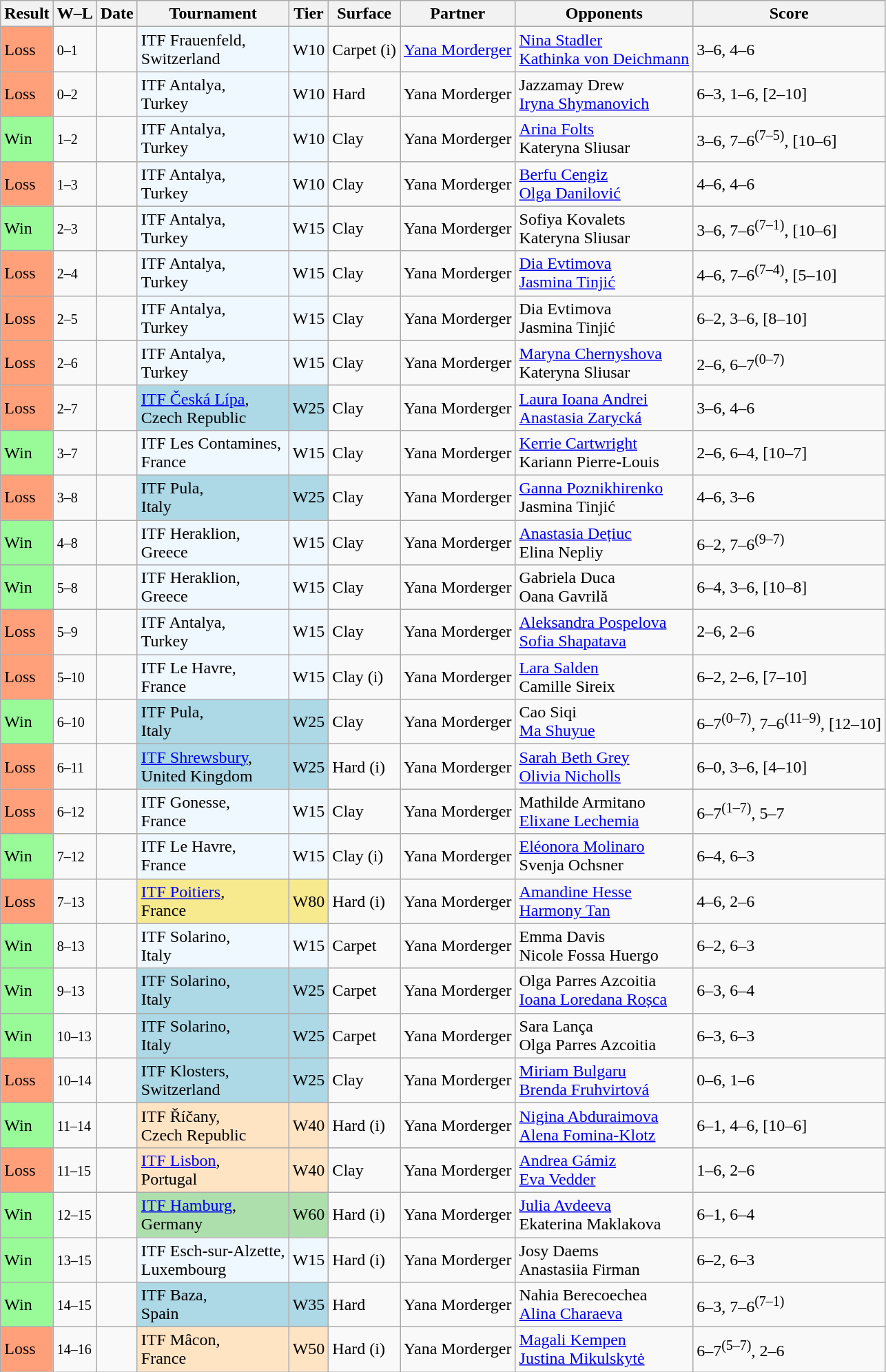<table class="sortable wikitable nowrap">
<tr>
<th>Result</th>
<th class="unsortable">W–L</th>
<th>Date</th>
<th>Tournament</th>
<th>Tier</th>
<th>Surface</th>
<th>Partner</th>
<th>Opponents</th>
<th class="unsortable">Score</th>
</tr>
<tr>
<td bgcolor=ffa07a>Loss</td>
<td><small>0–1</small></td>
<td></td>
<td bgcolor=f0f8ff>ITF Frauenfeld, <br> Switzerland</td>
<td bgcolor=f0f8ff>W10</td>
<td>Carpet (i)</td>
<td> <a href='#'>Yana Morderger</a></td>
<td> <a href='#'>Nina Stadler</a> <br>  <a href='#'>Kathinka von Deichmann</a></td>
<td>3–6, 4–6</td>
</tr>
<tr>
<td bgcolor=ffa07a>Loss</td>
<td><small>0–2</small></td>
<td></td>
<td bgcolor=f0f8ff>ITF Antalya, <br> Turkey</td>
<td bgcolor=f0f8ff>W10</td>
<td>Hard</td>
<td> Yana Morderger</td>
<td> Jazzamay Drew <br>  <a href='#'>Iryna Shymanovich</a></td>
<td>6–3, 1–6, [2–10]</td>
</tr>
<tr>
<td bgcolor=98FB98>Win</td>
<td><small>1–2</small></td>
<td></td>
<td bgcolor=f0f8ff>ITF Antalya, <br> Turkey</td>
<td bgcolor=f0f8ff>W10</td>
<td>Clay</td>
<td> Yana Morderger</td>
<td> <a href='#'>Arina Folts</a> <br>  Kateryna Sliusar</td>
<td>3–6, 7–6<sup>(7–5)</sup>, [10–6]</td>
</tr>
<tr>
<td bgcolor=ffa07a>Loss</td>
<td><small>1–3</small></td>
<td></td>
<td bgcolor=f0f8ff>ITF Antalya, <br> Turkey</td>
<td bgcolor=f0f8ff>W10</td>
<td>Clay</td>
<td> Yana Morderger</td>
<td> <a href='#'>Berfu Cengiz</a> <br>  <a href='#'>Olga Danilović</a></td>
<td>4–6, 4–6</td>
</tr>
<tr>
<td bgcolor=98FB98>Win</td>
<td><small>2–3</small></td>
<td></td>
<td bgcolor=f0f8ff>ITF Antalya, <br> Turkey</td>
<td bgcolor=f0f8ff>W15</td>
<td>Clay</td>
<td> Yana Morderger</td>
<td> Sofiya Kovalets <br>  Kateryna Sliusar</td>
<td>3–6, 7–6<sup>(7–1)</sup>, [10–6]</td>
</tr>
<tr>
<td bgcolor=ffa07a>Loss</td>
<td><small>2–4</small></td>
<td></td>
<td bgcolor=f0f8ff>ITF Antalya, <br> Turkey</td>
<td bgcolor=f0f8ff>W15</td>
<td>Clay</td>
<td> Yana Morderger</td>
<td> <a href='#'>Dia Evtimova</a> <br>  <a href='#'>Jasmina Tinjić</a></td>
<td>4–6, 7–6<sup>(7–4)</sup>, [5–10]</td>
</tr>
<tr>
<td bgcolor=ffa07a>Loss</td>
<td><small>2–5</small></td>
<td></td>
<td bgcolor=f0f8ff>ITF Antalya, <br> Turkey</td>
<td bgcolor=f0f8ff>W15</td>
<td>Clay</td>
<td> Yana Morderger</td>
<td> Dia Evtimova <br>  Jasmina Tinjić</td>
<td>6–2, 3–6, [8–10]</td>
</tr>
<tr>
<td bgcolor=ffa07a>Loss</td>
<td><small>2–6</small></td>
<td></td>
<td bgcolor=f0f8ff>ITF Antalya, <br> Turkey</td>
<td bgcolor=f0f8ff>W15</td>
<td>Clay</td>
<td> Yana Morderger</td>
<td> <a href='#'>Maryna Chernyshova</a> <br>  Kateryna Sliusar</td>
<td>2–6, 6–7<sup>(0–7)</sup></td>
</tr>
<tr>
<td bgcolor=ffa07a>Loss</td>
<td><small>2–7</small></td>
<td></td>
<td bgcolor=lightblue><a href='#'>ITF Česká Lípa</a>, <br> Czech Republic</td>
<td bgcolor=lightblue>W25</td>
<td>Clay</td>
<td> Yana Morderger</td>
<td> <a href='#'>Laura Ioana Andrei</a> <br>  <a href='#'>Anastasia Zarycká</a></td>
<td>3–6, 4–6</td>
</tr>
<tr>
<td bgcolor=98FB98>Win</td>
<td><small>3–7</small></td>
<td></td>
<td bgcolor=f0f8ff>ITF Les Contamines, <br> France</td>
<td bgcolor=f0f8ff>W15</td>
<td>Clay</td>
<td> Yana Morderger</td>
<td> <a href='#'>Kerrie Cartwright</a> <br>  Kariann Pierre-Louis</td>
<td>2–6, 6–4, [10–7]</td>
</tr>
<tr>
<td bgcolor=ffa07a>Loss</td>
<td><small>3–8</small></td>
<td></td>
<td bgcolor=lightblue>ITF Pula, <br> Italy</td>
<td bgcolor=lightblue>W25</td>
<td>Clay</td>
<td> Yana Morderger</td>
<td> <a href='#'>Ganna Poznikhirenko</a> <br>  Jasmina Tinjić</td>
<td>4–6, 3–6</td>
</tr>
<tr>
<td bgcolor=98FB98>Win</td>
<td><small>4–8</small></td>
<td></td>
<td bgcolor=f0f8ff>ITF Heraklion, <br> Greece</td>
<td bgcolor=f0f8ff>W15</td>
<td>Clay</td>
<td> Yana Morderger</td>
<td> <a href='#'>Anastasia Dețiuc</a> <br>  Elina Nepliy</td>
<td>6–2, 7–6<sup>(9–7)</sup></td>
</tr>
<tr>
<td bgcolor=98FB98>Win</td>
<td><small>5–8</small></td>
<td></td>
<td bgcolor=f0f8ff>ITF Heraklion, <br> Greece</td>
<td bgcolor=f0f8ff>W15</td>
<td>Clay</td>
<td> Yana Morderger</td>
<td> Gabriela Duca <br>  Oana Gavrilă</td>
<td>6–4, 3–6, [10–8]</td>
</tr>
<tr>
<td bgcolor=ffa07a>Loss</td>
<td><small>5–9</small></td>
<td></td>
<td bgcolor=f0f8ff>ITF Antalya, <br> Turkey</td>
<td bgcolor=f0f8ff>W15</td>
<td>Clay</td>
<td> Yana Morderger</td>
<td> <a href='#'>Aleksandra Pospelova</a> <br>  <a href='#'>Sofia Shapatava</a></td>
<td>2–6, 2–6</td>
</tr>
<tr>
<td bgcolor=ffa07a>Loss</td>
<td><small>5–10</small></td>
<td></td>
<td bgcolor=f0f8ff>ITF Le Havre, <br> France</td>
<td bgcolor=f0f8ff>W15</td>
<td>Clay (i)</td>
<td> Yana Morderger</td>
<td> <a href='#'>Lara Salden</a> <br>  Camille Sireix</td>
<td>6–2, 2–6, [7–10]</td>
</tr>
<tr>
<td bgcolor=98FB98>Win</td>
<td><small>6–10</small></td>
<td></td>
<td bgcolor=lightblue>ITF Pula, <br> Italy</td>
<td bgcolor=lightblue>W25</td>
<td>Clay</td>
<td> Yana Morderger</td>
<td> Cao Siqi <br>  <a href='#'>Ma Shuyue</a></td>
<td>6–7<sup>(0–7)</sup>, 7–6<sup>(11–9)</sup>, [12–10]</td>
</tr>
<tr>
<td bgcolor=ffa07a>Loss</td>
<td><small>6–11</small></td>
<td></td>
<td bgcolor=lightblue><a href='#'>ITF Shrewsbury</a>, <br> United Kingdom</td>
<td bgcolor=lightblue>W25</td>
<td>Hard (i)</td>
<td> Yana Morderger</td>
<td> <a href='#'>Sarah Beth Grey</a> <br>  <a href='#'>Olivia Nicholls</a></td>
<td>6–0, 3–6, [4–10]</td>
</tr>
<tr>
<td bgcolor=ffa07a>Loss</td>
<td><small>6–12</small></td>
<td></td>
<td bgcolor=f0f8ff>ITF Gonesse, <br> France</td>
<td bgcolor=f0f8ff>W15</td>
<td>Clay</td>
<td> Yana Morderger</td>
<td> Mathilde Armitano <br>  <a href='#'>Elixane Lechemia</a></td>
<td>6–7<sup>(1–7)</sup>, 5–7</td>
</tr>
<tr>
<td bgcolor=98FB98>Win</td>
<td><small>7–12</small></td>
<td></td>
<td bgcolor=f0f8ff>ITF Le Havre, <br> France</td>
<td bgcolor=f0f8ff>W15</td>
<td>Clay (i)</td>
<td> Yana Morderger</td>
<td> <a href='#'>Eléonora Molinaro</a> <br>  Svenja Ochsner</td>
<td>6–4, 6–3</td>
</tr>
<tr>
<td bgcolor=ffa07a>Loss</td>
<td><small>7–13</small></td>
<td><a href='#'></a></td>
<td bgcolor=f7e98e><a href='#'>ITF Poitiers</a>, <br> France</td>
<td bgcolor=f7e98e>W80</td>
<td>Hard (i)</td>
<td> Yana Morderger</td>
<td> <a href='#'>Amandine Hesse</a> <br>  <a href='#'>Harmony Tan</a></td>
<td>4–6, 2–6</td>
</tr>
<tr>
<td bgcolor=98FB98>Win</td>
<td><small>8–13</small></td>
<td></td>
<td bgcolor=f0f8ff>ITF Solarino, <br> Italy</td>
<td bgcolor=f0f8ff>W15</td>
<td>Carpet</td>
<td> Yana Morderger</td>
<td> Emma Davis <br>  Nicole Fossa Huergo</td>
<td>6–2, 6–3</td>
</tr>
<tr>
<td bgcolor=98FB98>Win</td>
<td><small>9–13</small></td>
<td></td>
<td bgcolor=lightblue>ITF Solarino, <br> Italy</td>
<td bgcolor=lightblue>W25</td>
<td>Carpet</td>
<td> Yana Morderger</td>
<td> Olga Parres Azcoitia <br>  <a href='#'>Ioana Loredana Roșca</a></td>
<td>6–3, 6–4</td>
</tr>
<tr>
<td bgcolor=98FB98>Win</td>
<td><small>10–13</small></td>
<td></td>
<td bgcolor=lightblue>ITF Solarino, <br> Italy</td>
<td bgcolor=lightblue>W25</td>
<td>Carpet</td>
<td> Yana Morderger</td>
<td> Sara Lança <br>  Olga Parres Azcoitia</td>
<td>6–3, 6–3</td>
</tr>
<tr>
<td bgcolor=ffa07a>Loss</td>
<td><small>10–14</small></td>
<td></td>
<td bgcolor=lightblue>ITF Klosters, <br> Switzerland</td>
<td bgcolor=lightblue>W25</td>
<td>Clay</td>
<td> Yana Morderger</td>
<td> <a href='#'>Miriam Bulgaru</a> <br>  <a href='#'>Brenda Fruhvirtová</a></td>
<td>0–6, 1–6</td>
</tr>
<tr>
<td bgcolor=98FB98>Win</td>
<td><small>11–14</small></td>
<td></td>
<td bgcolor=ffe4c4>ITF Říčany, <br> Czech Republic</td>
<td bgcolor=ffe4c4>W40</td>
<td>Hard (i)</td>
<td> Yana Morderger</td>
<td> <a href='#'>Nigina Abduraimova</a> <br>  <a href='#'>Alena Fomina-Klotz</a></td>
<td>6–1, 4–6, [10–6]</td>
</tr>
<tr>
<td bgcolor=ffa07a>Loss</td>
<td><small>11–15</small></td>
<td></td>
<td bgcolor=ffe4c4><a href='#'>ITF Lisbon</a>, <br> Portugal</td>
<td bgcolor=ffe4c4>W40</td>
<td>Clay</td>
<td> Yana Morderger</td>
<td> <a href='#'>Andrea Gámiz</a> <br>  <a href='#'>Eva Vedder</a></td>
<td>1–6, 2–6</td>
</tr>
<tr>
<td bgcolor=98FB98>Win</td>
<td><small>12–15</small></td>
<td><a href='#'></a></td>
<td bgcolor=addfad><a href='#'>ITF Hamburg</a>, <br> Germany</td>
<td bgcolor=addfad>W60</td>
<td>Hard (i)</td>
<td> Yana Morderger</td>
<td> <a href='#'>Julia Avdeeva</a> <br>  Ekaterina Maklakova</td>
<td>6–1, 6–4</td>
</tr>
<tr>
<td bgcolor=98FB98>Win</td>
<td><small>13–15</small></td>
<td></td>
<td bgcolor=f0f8ff>ITF Esch-sur-Alzette, <br> Luxembourg</td>
<td bgcolor=f0f8ff>W15</td>
<td>Hard (i)</td>
<td> Yana Morderger</td>
<td> Josy Daems <br>  Anastasiia Firman</td>
<td>6–2, 6–3</td>
</tr>
<tr>
<td bgcolor=98FB98>Win</td>
<td><small>14–15</small></td>
<td></td>
<td bgcolor=lightblue>ITF Baza, <br> Spain</td>
<td bgcolor=lightblue>W35</td>
<td>Hard</td>
<td> Yana Morderger</td>
<td> Nahia Berecoechea <br>  <a href='#'>Alina Charaeva</a></td>
<td>6–3, 7–6<sup>(7–1)</sup></td>
</tr>
<tr>
<td bgcolor=ffa07a>Loss</td>
<td><small>14–16</small></td>
<td></td>
<td bgcolor=ffe4c4>ITF Mâcon, <br> France</td>
<td bgcolor=ffe4c4>W50</td>
<td>Hard (i)</td>
<td> Yana Morderger</td>
<td> <a href='#'>Magali Kempen</a> <br> <a href='#'>Justina Mikulskytė</a></td>
<td>6–7<sup>(5–7)</sup>, 2–6</td>
</tr>
</table>
